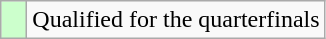<table class="wikitable">
<tr>
<td width=10px bgcolor="#ccffcc"></td>
<td>Qualified for the quarterfinals</td>
</tr>
</table>
